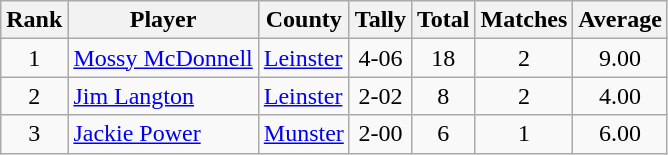<table class="wikitable">
<tr>
<th>Rank</th>
<th>Player</th>
<th>County</th>
<th>Tally</th>
<th>Total</th>
<th>Matches</th>
<th>Average</th>
</tr>
<tr>
<td rowspan=1 align=center>1</td>
<td><a href='#'>Mossy McDonnell</a></td>
<td><a href='#'>Leinster</a></td>
<td align=center>4-06</td>
<td align=center>18</td>
<td align=center>2</td>
<td align=center>9.00</td>
</tr>
<tr>
<td rowspan=1 align=center>2</td>
<td><a href='#'>Jim Langton</a></td>
<td><a href='#'>Leinster</a></td>
<td align=center>2-02</td>
<td align=center>8</td>
<td align=center>2</td>
<td align=center>4.00</td>
</tr>
<tr>
<td rowspan=1 align=center>3</td>
<td><a href='#'>Jackie Power</a></td>
<td><a href='#'>Munster</a></td>
<td align=center>2-00</td>
<td align=center>6</td>
<td align=center>1</td>
<td align=center>6.00</td>
</tr>
</table>
